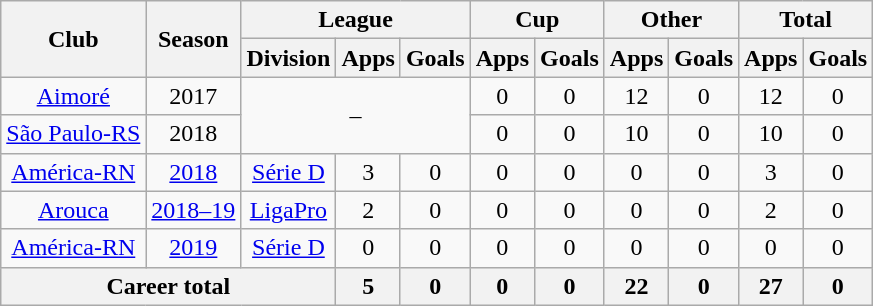<table class="wikitable" style="text-align: center">
<tr>
<th rowspan="2">Club</th>
<th rowspan="2">Season</th>
<th colspan="3">League</th>
<th colspan="2">Cup</th>
<th colspan="2">Other</th>
<th colspan="2">Total</th>
</tr>
<tr>
<th>Division</th>
<th>Apps</th>
<th>Goals</th>
<th>Apps</th>
<th>Goals</th>
<th>Apps</th>
<th>Goals</th>
<th>Apps</th>
<th>Goals</th>
</tr>
<tr>
<td><a href='#'>Aimoré</a></td>
<td>2017</td>
<td colspan="3" rowspan="2">–</td>
<td>0</td>
<td>0</td>
<td>12</td>
<td>0</td>
<td>12</td>
<td>0</td>
</tr>
<tr>
<td><a href='#'>São Paulo-RS</a></td>
<td>2018</td>
<td>0</td>
<td>0</td>
<td>10</td>
<td>0</td>
<td>10</td>
<td>0</td>
</tr>
<tr>
<td><a href='#'>América-RN</a></td>
<td><a href='#'>2018</a></td>
<td><a href='#'>Série D</a></td>
<td>3</td>
<td>0</td>
<td>0</td>
<td>0</td>
<td>0</td>
<td>0</td>
<td>3</td>
<td>0</td>
</tr>
<tr>
<td><a href='#'>Arouca</a></td>
<td><a href='#'>2018–19</a></td>
<td><a href='#'>LigaPro</a></td>
<td>2</td>
<td>0</td>
<td>0</td>
<td>0</td>
<td>0</td>
<td>0</td>
<td>2</td>
<td>0</td>
</tr>
<tr>
<td><a href='#'>América-RN</a></td>
<td><a href='#'>2019</a></td>
<td><a href='#'>Série D</a></td>
<td>0</td>
<td>0</td>
<td>0</td>
<td>0</td>
<td>0</td>
<td>0</td>
<td>0</td>
<td>0</td>
</tr>
<tr>
<th colspan="3"><strong>Career total</strong></th>
<th>5</th>
<th>0</th>
<th>0</th>
<th>0</th>
<th>22</th>
<th>0</th>
<th>27</th>
<th>0</th>
</tr>
</table>
